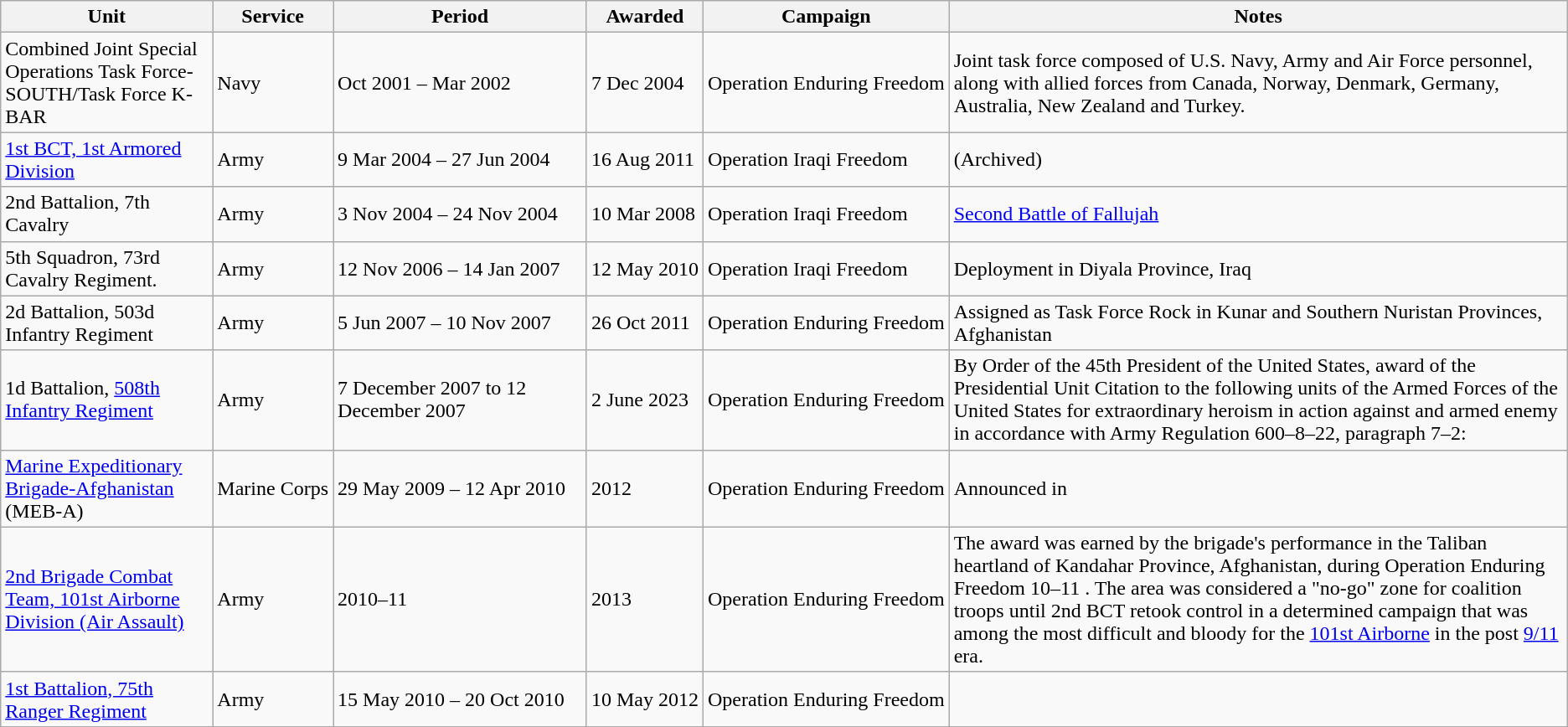<table class="wikitable sortable mw-collapsible mw-collapsed" align="left">
<tr>
<th>Unit</th>
<th>Service</th>
<th>Period</th>
<th>Awarded</th>
<th>Campaign</th>
<th class="unsortable">Notes</th>
</tr>
<tr>
<td>Combined Joint Special Operations Task Force-SOUTH/Task Force K-BAR</td>
<td>Navy</td>
<td data-sort-value="2001-10-01">Oct 2001 – Mar 2002</td>
<td data-sort-value="2004-12-07">7 Dec 2004</td>
<td style=white-space:nowrap>Operation Enduring Freedom</td>
<td>Joint task force composed of U.S. Navy, Army and Air Force personnel, along with allied forces from Canada, Norway, Denmark, Germany, Australia, New Zealand and Turkey.</td>
</tr>
<tr>
<td><a href='#'>1st BCT, 1st Armored Division</a></td>
<td>Army</td>
<td style=white-space:nowrap data-sort-value="2004-03-09">9 Mar 2004 – 27 Jun 2004</td>
<td data-sort-value="2011-08-16">16 Aug 2011</td>
<td style=white-space:nowrap>Operation Iraqi Freedom</td>
<td> (Archived)</td>
</tr>
<tr>
<td>2nd Battalion, 7th Cavalry</td>
<td>Army</td>
<td data-sort-value="2004-11-03">3 Nov 2004 – 24 Nov 2004</td>
<td data-sort-value="2008-03-10">10 Mar 2008</td>
<td>Operation Iraqi Freedom</td>
<td><a href='#'>Second Battle of Fallujah</a><br> </td>
</tr>
<tr>
<td>5th Squadron, 73rd Cavalry Regiment.</td>
<td>Army</td>
<td style=white-space:nowrap data-sort-value="2006-11-12">12 Nov 2006 – 14 Jan 2007</td>
<td style=white-space:nowrap data-sort-value="2010-05-12">12 May 2010</td>
<td>Operation Iraqi Freedom</td>
<td>Deployment in Diyala Province, Iraq<br> </td>
</tr>
<tr>
<td>2d Battalion, 503d Infantry Regiment</td>
<td>Army</td>
<td data-sort-value="2007-06-05">5 Jun 2007 – 10 Nov 2007</td>
<td data-sort-value="2011-10-26">26 Oct 2011</td>
<td>Operation Enduring Freedom</td>
<td>Assigned as Task Force Rock in Kunar and Southern Nuristan Provinces, Afghanistan<br> </td>
</tr>
<tr>
<td>1d Battalion, <a href='#'>508th Infantry Regiment</a></td>
<td>Army</td>
<td data-sort-value="2007-12-07">7 December 2007 to 12 December 2007</td>
<td data-sort-value="2023-06-02">2 June 2023</td>
<td>Operation Enduring Freedom</td>
<td>By Order of the 45th President of the United States, award of the Presidential Unit Citation to the following units of the Armed Forces of the United States for extraordinary heroism in action against and armed enemy in accordance with Army Regulation 600–8–22, paragraph 7–2:<br> </td>
</tr>
<tr>
<td><a href='#'>Marine Expeditionary Brigade-Afghanistan</a> (MEB-A)</td>
<td style=white-space:nowrap>Marine Corps</td>
<td style=white-space:nowrap data-sort-value="2009-05-29">29 May 2009 – 12 Apr 2010</td>
<td data-sort-value="2012-01-01">2012</td>
<td>Operation Enduring Freedom</td>
<td>Announced in </td>
</tr>
<tr>
<td><a href='#'>2nd Brigade Combat Team, 101st Airborne Division (Air Assault)</a></td>
<td>Army</td>
<td data-sort-value="2010-01-01">2010–11</td>
<td data-sort-value="2013-01-01">2013</td>
<td>Operation Enduring Freedom</td>
<td>The award was earned by the brigade's performance in the Taliban heartland of Kandahar Province, Afghanistan, during Operation Enduring Freedom 10–11 . The area was considered a "no-go" zone for coalition troops until 2nd BCT retook control in a determined campaign that was among the most difficult and bloody for the <a href='#'>101st Airborne</a> in the post <a href='#'>9/11</a> era. </td>
</tr>
<tr>
<td><a href='#'>1st Battalion, 75th Ranger Regiment</a></td>
<td>Army</td>
<td data-sort-value="2010-05-15">15 May 2010 – 20 Oct 2010</td>
<td data-sort-value="2012-05-10">10 May 2012</td>
<td>Operation Enduring Freedom</td>
<td> </td>
</tr>
</table>
